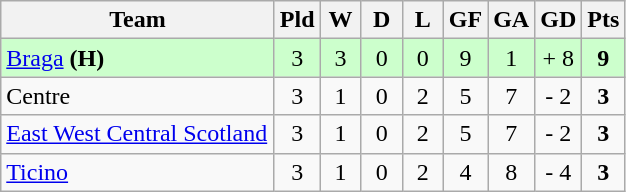<table class="wikitable" style="text-align:center;">
<tr>
<th width=175>Team</th>
<th width=20 abbr="Played">Pld</th>
<th width=20 abbr="Won">W</th>
<th width=20 abbr="Drawn">D</th>
<th width=20 abbr="Lost">L</th>
<th width=20 abbr="Goals for">GF</th>
<th width=20 abbr="Goals against">GA</th>
<th width=20 abbr="Goal difference">GD</th>
<th width=20 abbr="Points">Pts</th>
</tr>
<tr bgcolor="#ccffcc">
<td align=left> <a href='#'>Braga</a> <strong>(H)</strong></td>
<td>3</td>
<td>3</td>
<td>0</td>
<td>0</td>
<td>9</td>
<td>1</td>
<td>+ 8</td>
<td><strong>9</strong></td>
</tr>
<tr>
<td align=left> Centre</td>
<td>3</td>
<td>1</td>
<td>0</td>
<td>2</td>
<td>5</td>
<td>7</td>
<td>- 2</td>
<td><strong>3</strong></td>
</tr>
<tr>
<td align=left> <a href='#'>East West Central Scotland</a></td>
<td>3</td>
<td>1</td>
<td>0</td>
<td>2</td>
<td>5</td>
<td>7</td>
<td>- 2</td>
<td><strong>3</strong></td>
</tr>
<tr>
<td align=left> <a href='#'>Ticino</a></td>
<td>3</td>
<td>1</td>
<td>0</td>
<td>2</td>
<td>4</td>
<td>8</td>
<td>- 4</td>
<td><strong>3</strong></td>
</tr>
</table>
